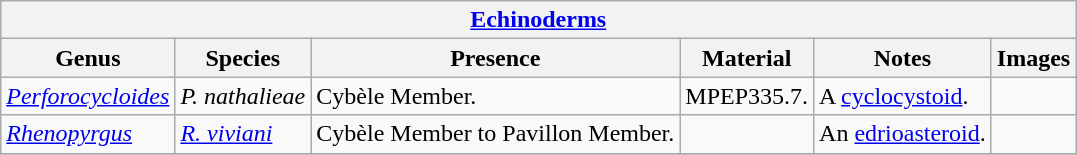<table class="wikitable" align="center">
<tr>
<th colspan="6" align="center"><strong><a href='#'>Echinoderms</a></strong></th>
</tr>
<tr>
<th>Genus</th>
<th>Species</th>
<th>Presence</th>
<th><strong>Material</strong></th>
<th>Notes</th>
<th>Images</th>
</tr>
<tr>
<td><em><a href='#'>Perforocycloides</a></em></td>
<td><em>P. nathalieae</em></td>
<td>Cybèle Member.</td>
<td>MPEP335.7.</td>
<td>A <a href='#'>cyclocystoid</a>.</td>
<td></td>
</tr>
<tr>
<td><em><a href='#'>Rhenopyrgus</a></em></td>
<td><em><a href='#'>R. viviani</a></em></td>
<td>Cybèle Member to Pavillon Member.</td>
<td></td>
<td>An <a href='#'>edrioasteroid</a>.</td>
<td></td>
</tr>
<tr>
</tr>
</table>
